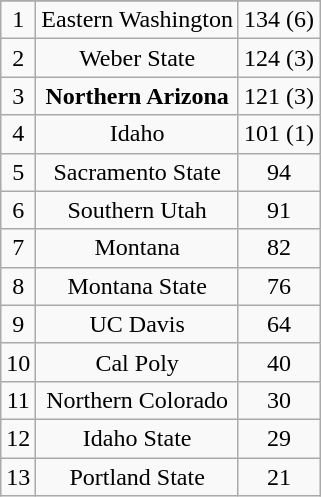<table class="wikitable" style="display: inline-table;">
<tr align="center">
</tr>
<tr align="center">
<td>1</td>
<td>Eastern Washington</td>
<td>134 (6)</td>
</tr>
<tr align="center">
<td>2</td>
<td>Weber State</td>
<td>124 (3)</td>
</tr>
<tr align="center">
<td>3</td>
<td><strong>Northern Arizona</strong></td>
<td>121 (3)</td>
</tr>
<tr align="center">
<td>4</td>
<td>Idaho</td>
<td>101 (1)</td>
</tr>
<tr align="center">
<td>5</td>
<td>Sacramento State</td>
<td>94</td>
</tr>
<tr align="center">
<td>6</td>
<td>Southern Utah</td>
<td>91</td>
</tr>
<tr align="center">
<td>7</td>
<td>Montana</td>
<td>82</td>
</tr>
<tr align="center">
<td>8</td>
<td>Montana State</td>
<td>76</td>
</tr>
<tr align="center">
<td>9</td>
<td>UC Davis</td>
<td>64</td>
</tr>
<tr align="center">
<td>10</td>
<td>Cal Poly</td>
<td>40</td>
</tr>
<tr align="center">
<td>11</td>
<td>Northern Colorado</td>
<td>30</td>
</tr>
<tr align="center">
<td>12</td>
<td>Idaho State</td>
<td>29</td>
</tr>
<tr align="center">
<td>13</td>
<td>Portland State</td>
<td>21</td>
</tr>
</table>
